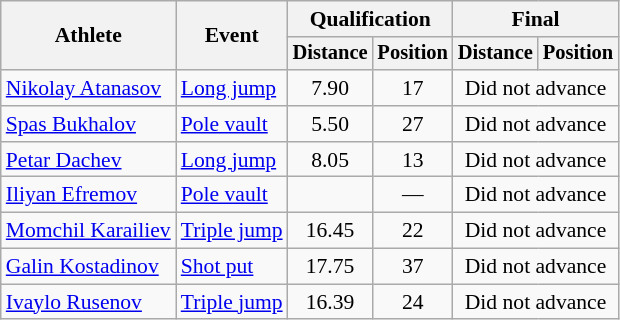<table class=wikitable style="font-size:90%">
<tr>
<th rowspan="2">Athlete</th>
<th rowspan="2">Event</th>
<th colspan="2">Qualification</th>
<th colspan="2">Final</th>
</tr>
<tr style="font-size:95%">
<th>Distance</th>
<th>Position</th>
<th>Distance</th>
<th>Position</th>
</tr>
<tr align=center>
<td align=left><a href='#'>Nikolay Atanasov</a></td>
<td align=left><a href='#'>Long jump</a></td>
<td>7.90</td>
<td>17</td>
<td colspan=2>Did not advance</td>
</tr>
<tr align=center>
<td align=left><a href='#'>Spas Bukhalov</a></td>
<td align=left><a href='#'>Pole vault</a></td>
<td>5.50</td>
<td>27</td>
<td colspan=2>Did not advance</td>
</tr>
<tr align=center>
<td align=left><a href='#'>Petar Dachev</a></td>
<td align=left><a href='#'>Long jump</a></td>
<td>8.05</td>
<td>13</td>
<td colspan=2>Did not advance</td>
</tr>
<tr align=center>
<td align=left><a href='#'>Iliyan Efremov</a></td>
<td align=left><a href='#'>Pole vault</a></td>
<td></td>
<td>—</td>
<td colspan=2>Did not advance</td>
</tr>
<tr align=center>
<td align=left><a href='#'>Momchil Karailiev</a></td>
<td align=left><a href='#'>Triple jump</a></td>
<td>16.45</td>
<td>22</td>
<td colspan=2>Did not advance</td>
</tr>
<tr align=center>
<td align=left><a href='#'>Galin Kostadinov</a></td>
<td align=left><a href='#'>Shot put</a></td>
<td>17.75</td>
<td>37</td>
<td colspan=2>Did not advance</td>
</tr>
<tr align=center>
<td align=left><a href='#'>Ivaylo Rusenov</a></td>
<td align=left><a href='#'>Triple jump</a></td>
<td>16.39</td>
<td>24</td>
<td colspan=2>Did not advance</td>
</tr>
</table>
